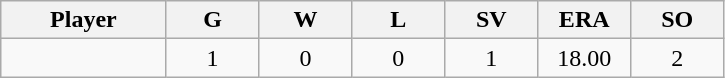<table class="wikitable sortable">
<tr>
<th bgcolor="#DDDDFF" width="16%">Player</th>
<th bgcolor="#DDDDFF" width="9%">G</th>
<th bgcolor="#DDDDFF" width="9%">W</th>
<th bgcolor="#DDDDFF" width="9%">L</th>
<th bgcolor="#DDDDFF" width="9%">SV</th>
<th bgcolor="#DDDDFF" width="9%">ERA</th>
<th bgcolor="#DDDDFF" width="9%">SO</th>
</tr>
<tr align="center">
<td></td>
<td>1</td>
<td>0</td>
<td>0</td>
<td>1</td>
<td>18.00</td>
<td>2</td>
</tr>
</table>
